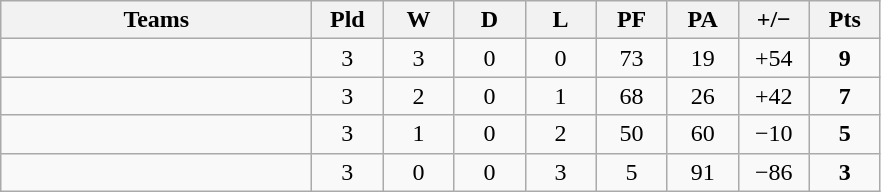<table class="wikitable" style="text-align: center;">
<tr>
<th width="200">Teams</th>
<th width="40">Pld</th>
<th width="40">W</th>
<th width="40">D</th>
<th width="40">L</th>
<th width="40">PF</th>
<th width="40">PA</th>
<th width="40">+/−</th>
<th width="40">Pts</th>
</tr>
<tr>
<td align=left></td>
<td>3</td>
<td>3</td>
<td>0</td>
<td>0</td>
<td>73</td>
<td>19</td>
<td>+54</td>
<td><strong>9</strong></td>
</tr>
<tr>
<td align=left></td>
<td>3</td>
<td>2</td>
<td>0</td>
<td>1</td>
<td>68</td>
<td>26</td>
<td>+42</td>
<td><strong>7</strong></td>
</tr>
<tr>
<td align=left></td>
<td>3</td>
<td>1</td>
<td>0</td>
<td>2</td>
<td>50</td>
<td>60</td>
<td>−10</td>
<td><strong>5</strong></td>
</tr>
<tr>
<td align=left></td>
<td>3</td>
<td>0</td>
<td>0</td>
<td>3</td>
<td>5</td>
<td>91</td>
<td>−86</td>
<td><strong>3</strong></td>
</tr>
</table>
